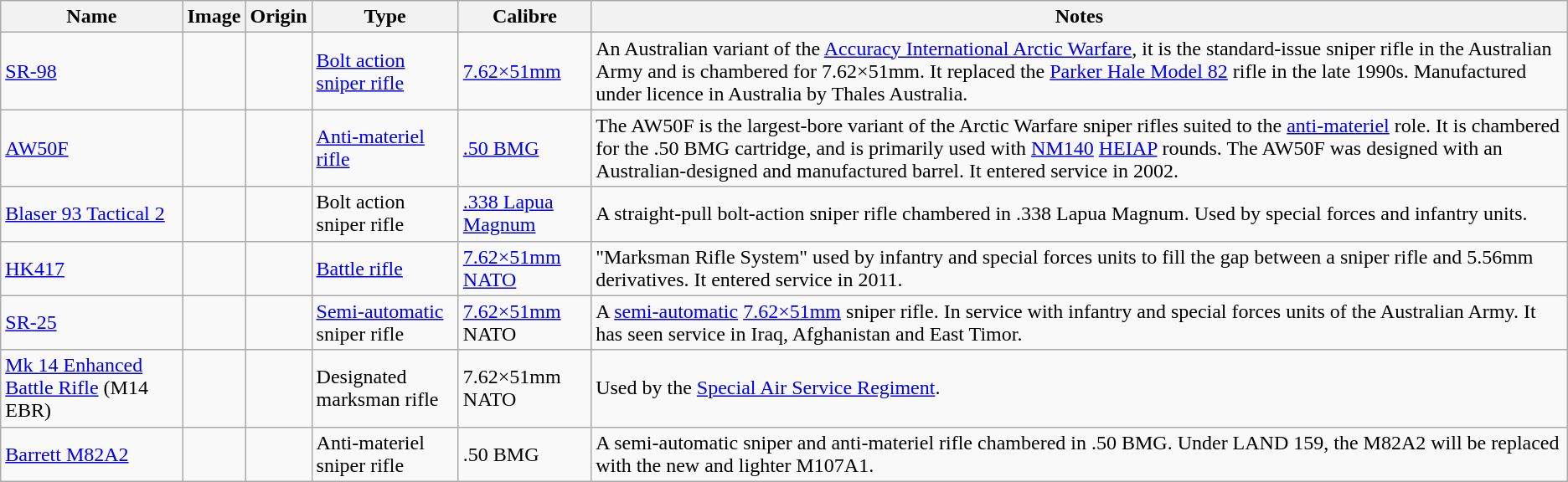<table class="wikitable">
<tr>
<th>Name</th>
<th>Image</th>
<th>Origin</th>
<th>Type</th>
<th>Calibre</th>
<th>Notes</th>
</tr>
<tr>
<td><a href='#'>SR-98</a></td>
<td></td>
<td></td>
<td><a href='#'>Bolt action</a> <a href='#'>sniper rifle</a></td>
<td><a href='#'>7.62×51mm</a></td>
<td>An Australian variant of the <a href='#'>Accuracy International Arctic Warfare</a>, it is the standard-issue sniper rifle in the Australian Army and is chambered for 7.62×51mm. It replaced the <a href='#'>Parker Hale Model 82</a> rifle in the late 1990s. Manufactured under licence in Australia by Thales Australia.</td>
</tr>
<tr>
<td><a href='#'>AW50F</a></td>
<td></td>
<td></td>
<td><a href='#'>Anti-materiel rifle</a></td>
<td><a href='#'>.50 BMG</a></td>
<td>The AW50F is the largest-bore variant of the Arctic Warfare sniper rifles suited to the <a href='#'>anti-materiel</a> role. It is chambered for the .50 BMG cartridge, and is primarily used with <a href='#'>NM140</a> <a href='#'>HEIAP</a> rounds. The AW50F was designed with an Australian-designed and manufactured barrel. It entered service in 2002.</td>
</tr>
<tr>
<td><a href='#'>Blaser 93 Tactical 2</a></td>
<td></td>
<td></td>
<td>Bolt action sniper rifle</td>
<td><a href='#'>.338 Lapua Magnum</a></td>
<td>A straight-pull bolt-action sniper rifle chambered in .338 Lapua Magnum. Used by special forces and infantry units.</td>
</tr>
<tr>
<td><a href='#'>HK417</a></td>
<td></td>
<td></td>
<td><a href='#'>Battle rifle</a></td>
<td><a href='#'>7.62×51mm NATO</a></td>
<td>"Marksman Rifle System" used by infantry and special forces units to fill the gap between a sniper rifle and 5.56mm derivatives. It entered service in 2011.</td>
</tr>
<tr>
<td><a href='#'>SR-25</a></td>
<td></td>
<td></td>
<td><a href='#'>Semi-automatic</a> sniper rifle</td>
<td><a href='#'>7.62×51mm</a> NATO</td>
<td>A <a href='#'>semi-automatic</a> <a href='#'>7.62×51mm</a> sniper rifle. In service with infantry and special forces units of the Australian Army. It has seen service in Iraq, Afghanistan and East Timor.</td>
</tr>
<tr>
<td><a href='#'>Mk 14 Enhanced Battle Rifle</a> (M14 EBR)</td>
<td></td>
<td></td>
<td>Designated marksman rifle</td>
<td>7.62×51mm NATO</td>
<td>Used by the <a href='#'>Special Air Service Regiment</a>.</td>
</tr>
<tr>
<td><a href='#'>Barrett M82A2</a></td>
<td></td>
<td></td>
<td>Anti-materiel sniper rifle</td>
<td>.50 BMG</td>
<td>A semi-automatic sniper and anti-materiel rifle chambered in .50 BMG. Under LAND 159, the M82A2 will be replaced with the new and lighter M107A1.</td>
</tr>
</table>
